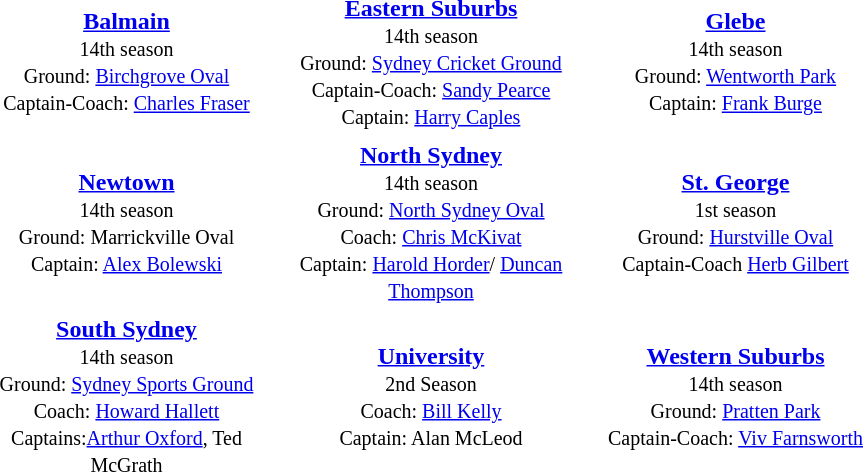<table align="center" class="toccolours" style="text-valign: center;" cellpadding=3 cellspacing=2>
<tr>
<th width=195></th>
<th width=195></th>
<th width=195></th>
</tr>
<tr>
<td align="center"><strong><a href='#'>Balmain</a></strong><br><small>14th season<br>Ground: <a href='#'>Birchgrove Oval</a><br>Captain-Coach: <a href='#'>Charles Fraser</a></small></td>
<td align="center"><strong><a href='#'>Eastern Suburbs</a></strong><br><small>14th season<br>Ground: <a href='#'>Sydney Cricket Ground</a><br>Captain-Coach: <a href='#'>Sandy Pearce</a><br>Captain: <a href='#'>Harry Caples</a></small></td>
<td align="center"><strong><a href='#'>Glebe</a></strong><br><small>14th season<br>Ground: <a href='#'>Wentworth Park</a><br>Captain: <a href='#'>Frank Burge</a></small></td>
</tr>
<tr>
<td align="center"><strong><a href='#'>Newtown</a></strong><br><small>14th season<br>Ground: Marrickville Oval<br>Captain: <a href='#'>Alex Bolewski</a></small></td>
<td align="center"><strong><a href='#'>North Sydney</a></strong><br><small>14th season<br>Ground: <a href='#'>North Sydney Oval</a> <br>Coach: <a href='#'>Chris McKivat</a><br>Captain: <a href='#'>Harold Horder</a>/ <a href='#'>Duncan Thompson</a></small></td>
<td align="center"><strong><a href='#'>St. George</a></strong><br><small>1st season<br>Ground: <a href='#'>Hurstville Oval</a><br>Captain-Coach <a href='#'>Herb Gilbert</a></small></td>
</tr>
<tr>
<td align="center"><strong><a href='#'>South Sydney</a></strong><br><small>14th season<br>Ground: <a href='#'>Sydney Sports Ground</a><br>Coach: <a href='#'>Howard Hallett</a><br>Captains:<a href='#'>Arthur Oxford</a>,  Ted McGrath</small></td>
<td align="center"><strong><a href='#'>University</a></strong><br><small>2nd Season<br>Coach: <a href='#'>Bill Kelly</a><br>Captain: Alan McLeod</small></td>
<td align="center"><strong><a href='#'>Western Suburbs</a></strong><br><small>14th season<br>Ground: <a href='#'>Pratten Park</a><br>Captain-Coach: <a href='#'>Viv Farnsworth</a></small></td>
</tr>
</table>
